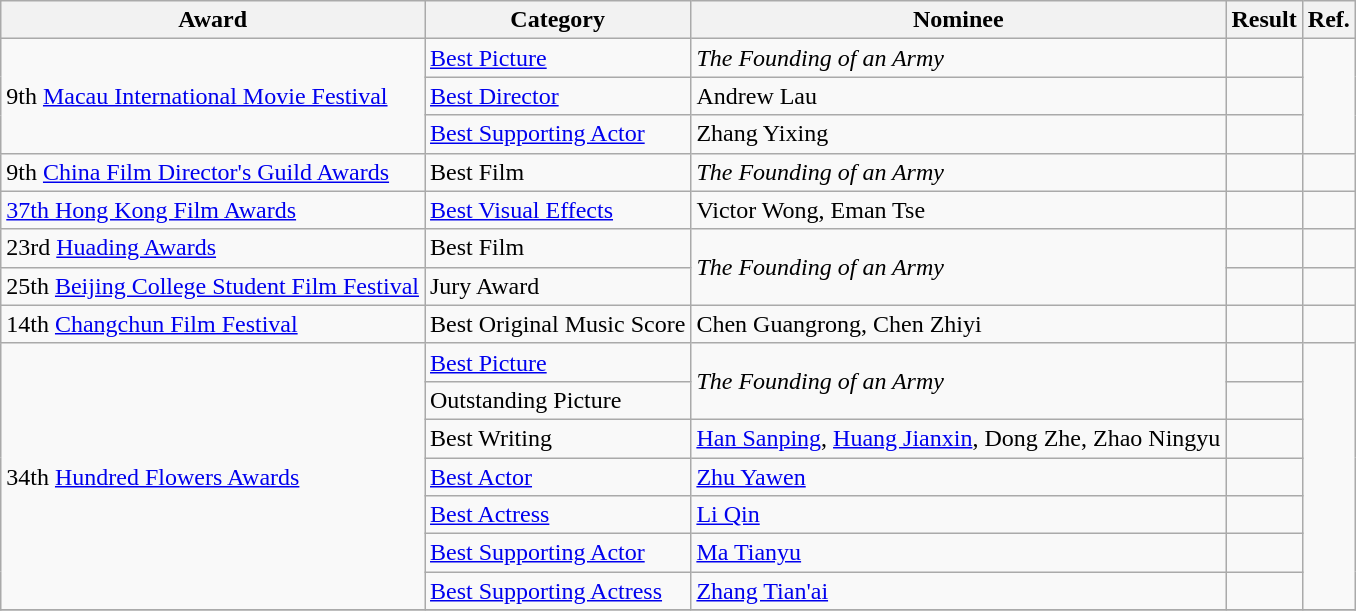<table class=wikitable>
<tr>
<th>Award</th>
<th>Category</th>
<th>Nominee</th>
<th>Result</th>
<th>Ref.</th>
</tr>
<tr>
<td rowspan=3>9th <a href='#'>Macau International Movie Festival</a></td>
<td><a href='#'>Best Picture</a></td>
<td><em> The Founding of an Army</em></td>
<td></td>
<td rowspan=3></td>
</tr>
<tr>
<td><a href='#'>Best Director</a></td>
<td>Andrew Lau</td>
<td></td>
</tr>
<tr>
<td><a href='#'>Best Supporting Actor</a></td>
<td>Zhang Yixing</td>
<td></td>
</tr>
<tr>
<td>9th <a href='#'>China Film Director's Guild Awards</a></td>
<td>Best Film</td>
<td><em>The Founding of an Army</em></td>
<td></td>
<td></td>
</tr>
<tr>
<td><a href='#'>37th Hong Kong Film Awards</a></td>
<td><a href='#'>Best Visual Effects</a></td>
<td>Victor Wong, Eman Tse</td>
<td></td>
<td></td>
</tr>
<tr>
<td>23rd <a href='#'>Huading Awards</a></td>
<td>Best Film</td>
<td rowspan=2><em>The Founding of an Army</em></td>
<td></td>
<td></td>
</tr>
<tr>
<td>25th <a href='#'>Beijing College Student Film Festival</a></td>
<td>Jury Award</td>
<td></td>
<td></td>
</tr>
<tr>
<td>14th <a href='#'>Changchun Film Festival</a></td>
<td>Best Original Music Score</td>
<td>Chen Guangrong, Chen Zhiyi</td>
<td></td>
<td></td>
</tr>
<tr>
<td rowspan=7>34th <a href='#'>Hundred Flowers Awards</a></td>
<td><a href='#'>Best Picture</a></td>
<td rowspan=2><em>The Founding of an Army</em></td>
<td></td>
<td rowspan=7></td>
</tr>
<tr>
<td>Outstanding Picture</td>
<td></td>
</tr>
<tr>
<td>Best Writing</td>
<td><a href='#'>Han Sanping</a>, <a href='#'>Huang Jianxin</a>, Dong Zhe, Zhao Ningyu</td>
<td></td>
</tr>
<tr>
<td><a href='#'>Best Actor</a></td>
<td><a href='#'>Zhu Yawen</a></td>
<td></td>
</tr>
<tr>
<td><a href='#'>Best Actress</a></td>
<td><a href='#'>Li Qin</a></td>
<td></td>
</tr>
<tr>
<td><a href='#'>Best Supporting Actor</a></td>
<td><a href='#'>Ma Tianyu</a></td>
<td></td>
</tr>
<tr>
<td><a href='#'>Best Supporting Actress</a></td>
<td><a href='#'>Zhang Tian'ai</a></td>
<td></td>
</tr>
<tr>
</tr>
</table>
